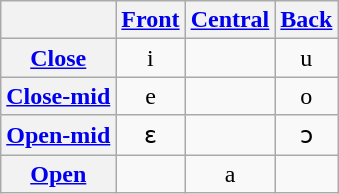<table class="wikitable">
<tr>
<th></th>
<th><a href='#'>Front</a></th>
<th><a href='#'>Central</a></th>
<th><a href='#'>Back</a></th>
</tr>
<tr align="center">
<th><a href='#'>Close</a></th>
<td>i</td>
<td></td>
<td>u</td>
</tr>
<tr align="center">
<th><a href='#'>Close-mid</a></th>
<td>e</td>
<td></td>
<td>o</td>
</tr>
<tr align="center">
<th><a href='#'>Open-mid</a></th>
<td>ɛ</td>
<td></td>
<td>ɔ</td>
</tr>
<tr align="center">
<th><a href='#'>Open</a></th>
<td></td>
<td>a</td>
<td></td>
</tr>
</table>
